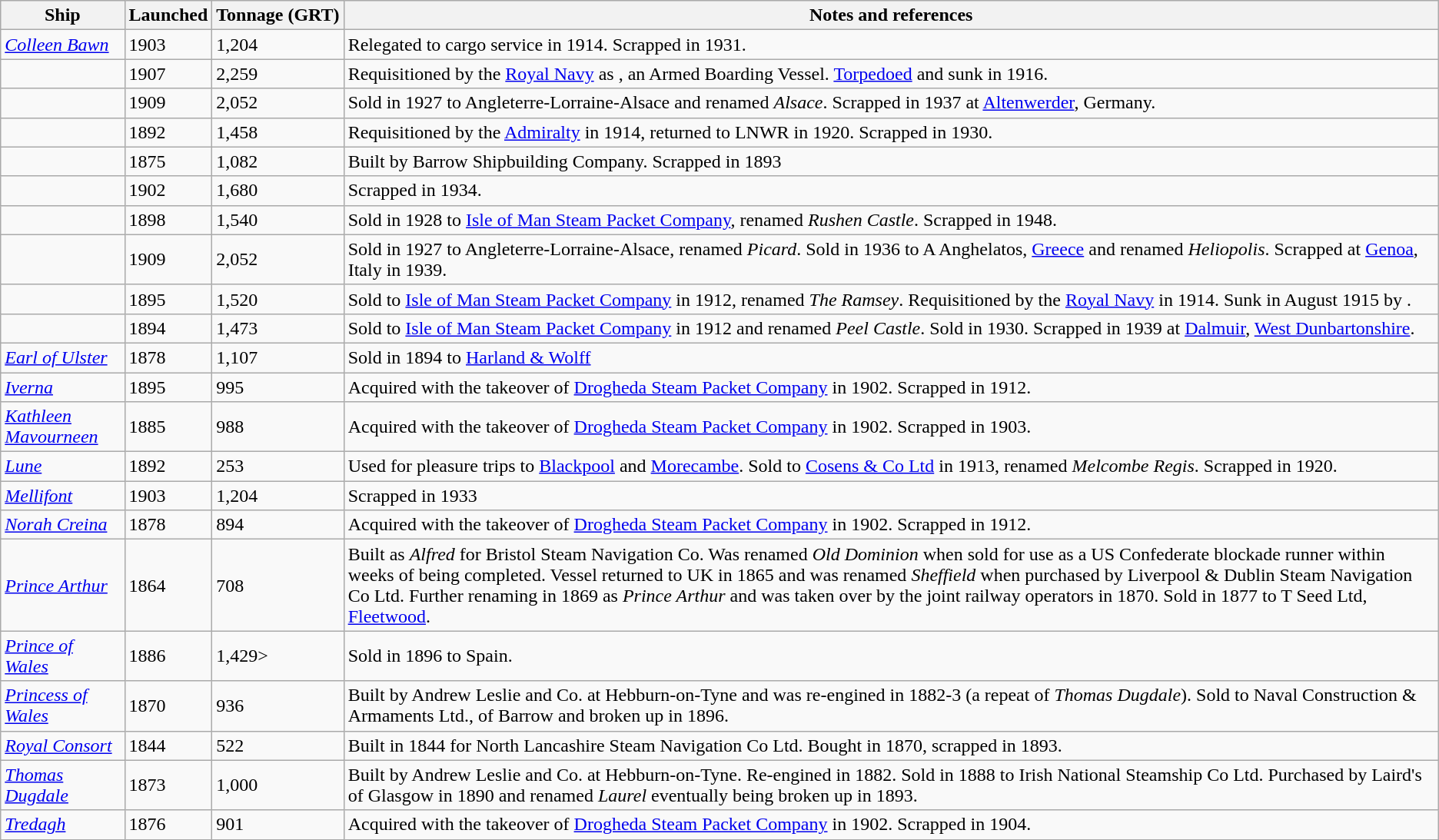<table class="wikitable">
<tr>
<th>Ship</th>
<th>Launched</th>
<th>Tonnage (GRT)</th>
<th>Notes and references</th>
</tr>
<tr>
<td><a href='#'><em>Colleen Bawn</em></a></td>
<td>1903</td>
<td>1,204</td>
<td>Relegated to cargo service in 1914. Scrapped in 1931.</td>
</tr>
<tr>
<td></td>
<td>1907</td>
<td>2,259</td>
<td>Requisitioned by the <a href='#'>Royal Navy</a> as , an Armed Boarding Vessel. <a href='#'>Torpedoed</a> and sunk in 1916.</td>
</tr>
<tr>
<td></td>
<td>1909</td>
<td>2,052</td>
<td>Sold in 1927 to Angleterre-Lorraine-Alsace and renamed <em>Alsace</em>. Scrapped in 1937 at <a href='#'>Altenwerder</a>, Germany.</td>
</tr>
<tr>
<td></td>
<td>1892</td>
<td>1,458</td>
<td>Requisitioned by the <a href='#'>Admiralty</a> in 1914, returned to LNWR in 1920. Scrapped in 1930.</td>
</tr>
<tr>
<td></td>
<td>1875</td>
<td>1,082</td>
<td>Built by Barrow Shipbuilding Company.  Scrapped in 1893</td>
</tr>
<tr>
<td></td>
<td>1902</td>
<td>1,680</td>
<td>Scrapped in 1934.</td>
</tr>
<tr>
<td></td>
<td>1898</td>
<td>1,540</td>
<td>Sold in 1928 to <a href='#'>Isle of Man Steam Packet Company</a>, renamed <em>Rushen Castle</em>. Scrapped in 1948.</td>
</tr>
<tr>
<td></td>
<td>1909</td>
<td>2,052</td>
<td>Sold in 1927 to Angleterre-Lorraine-Alsace, renamed <em>Picard</em>. Sold in 1936 to A Anghelatos, <a href='#'>Greece</a> and renamed <em>Heliopolis</em>. Scrapped at <a href='#'>Genoa</a>, Italy in 1939.</td>
</tr>
<tr>
<td></td>
<td>1895</td>
<td>1,520</td>
<td>Sold to <a href='#'>Isle of Man Steam Packet Company</a> in 1912, renamed <em>The Ramsey</em>. Requisitioned by the <a href='#'>Royal Navy</a> in 1914. Sunk in August 1915 by .</td>
</tr>
<tr>
<td></td>
<td>1894</td>
<td>1,473</td>
<td>Sold to <a href='#'>Isle of Man Steam Packet Company</a> in 1912 and renamed <em>Peel Castle</em>. Sold in 1930. Scrapped in 1939 at <a href='#'>Dalmuir</a>, <a href='#'>West Dunbartonshire</a>.</td>
</tr>
<tr>
<td><a href='#'><em>Earl of Ulster</em></a></td>
<td>1878</td>
<td>1,107</td>
<td>Sold in 1894 to <a href='#'>Harland & Wolff</a></td>
</tr>
<tr>
<td><a href='#'><em>Iverna</em></a></td>
<td>1895</td>
<td>995</td>
<td>Acquired with the takeover of <a href='#'>Drogheda Steam Packet Company</a> in 1902. Scrapped in 1912.</td>
</tr>
<tr>
<td><a href='#'><em>Kathleen Mavourneen</em></a></td>
<td>1885</td>
<td>988</td>
<td>Acquired with the takeover of <a href='#'>Drogheda Steam Packet Company</a> in 1902. Scrapped in 1903.</td>
</tr>
<tr>
<td><a href='#'><em>Lune</em></a></td>
<td>1892</td>
<td>253</td>
<td>Used for pleasure trips to <a href='#'>Blackpool</a> and <a href='#'>Morecambe</a>. Sold to <a href='#'>Cosens & Co Ltd</a> in 1913, renamed  <em>Melcombe Regis</em>. Scrapped in 1920.</td>
</tr>
<tr>
<td><a href='#'><em>Mellifont</em></a></td>
<td>1903</td>
<td>1,204</td>
<td>Scrapped in 1933</td>
</tr>
<tr>
<td><a href='#'><em>Norah Creina</em></a></td>
<td>1878</td>
<td>894</td>
<td>Acquired with the takeover of <a href='#'>Drogheda Steam Packet Company</a> in 1902. Scrapped in 1912.</td>
</tr>
<tr>
<td><a href='#'><em>Prince Arthur</em></a></td>
<td>1864</td>
<td>708</td>
<td>Built as <em>Alfred</em> for Bristol Steam Navigation Co.  Was renamed <em>Old Dominion</em> when sold for use as a US Confederate blockade runner within weeks of being completed. Vessel returned to UK in 1865 and was renamed  <em>Sheffield</em> when purchased by Liverpool & Dublin Steam Navigation Co Ltd.  Further renaming in 1869 as <em>Prince Arthur</em> and was taken over by the joint railway operators in 1870. Sold in 1877 to T Seed Ltd, <a href='#'>Fleetwood</a>.</td>
</tr>
<tr>
<td><a href='#'><em>Prince of Wales</em></a></td>
<td>1886</td>
<td>1,429></td>
<td>Sold in 1896 to Spain.</td>
</tr>
<tr>
<td><a href='#'><em>Princess of Wales</em></a></td>
<td>1870</td>
<td>936</td>
<td>Built by Andrew Leslie and Co. at Hebburn-on-Tyne and was re-engined in 1882-3 (a repeat of <em>Thomas Dugdale</em>). Sold to Naval Construction & Armaments Ltd., of Barrow and broken up in 1896.</td>
</tr>
<tr>
<td><a href='#'><em>Royal Consort</em></a></td>
<td>1844</td>
<td>522</td>
<td>Built in 1844 for North Lancashire Steam Navigation Co Ltd. Bought in 1870, scrapped in 1893.</td>
</tr>
<tr>
<td><a href='#'><em>Thomas Dugdale</em></a></td>
<td>1873</td>
<td>1,000</td>
<td>Built by Andrew Leslie and Co. at Hebburn-on-Tyne. Re-engined in 1882. Sold in 1888 to Irish National Steamship Co Ltd. Purchased by Laird's of Glasgow in 1890 and renamed <em>Laurel</em> eventually being broken up in 1893.</td>
</tr>
<tr>
<td><a href='#'><em>Tredagh</em></a></td>
<td>1876</td>
<td>901</td>
<td>Acquired with the takeover of <a href='#'>Drogheda Steam Packet Company</a> in 1902. Scrapped in 1904.</td>
</tr>
</table>
